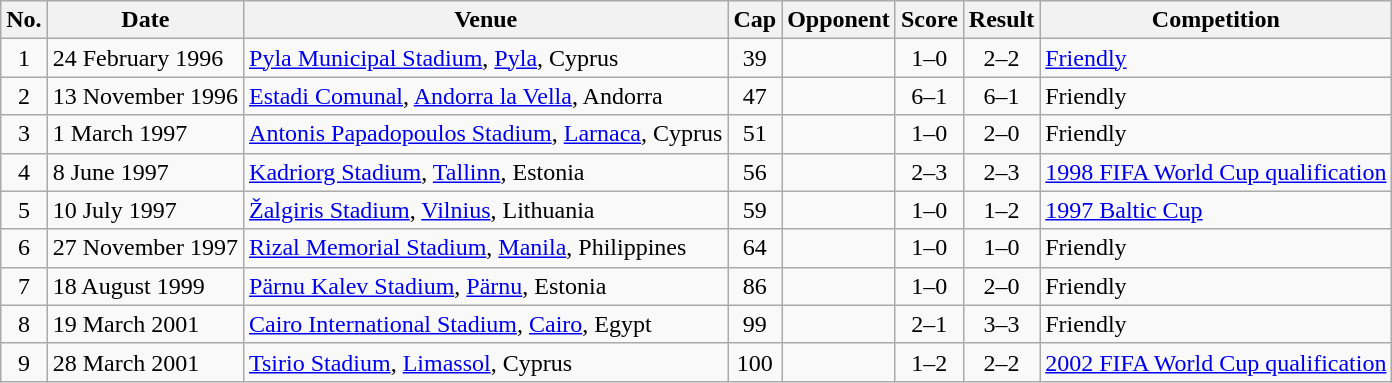<table class="wikitable sortable">
<tr>
<th scope="col">No.</th>
<th scope="col" data-sort-type="date">Date</th>
<th scope="col">Venue</th>
<th scope="col">Cap</th>
<th scope="col">Opponent</th>
<th scope="col">Score</th>
<th scope="col">Result</th>
<th scope="col">Competition</th>
</tr>
<tr>
<td align="center">1</td>
<td>24 February 1996</td>
<td><a href='#'>Pyla Municipal Stadium</a>, <a href='#'>Pyla</a>, Cyprus</td>
<td align="center">39</td>
<td></td>
<td align="center">1–0</td>
<td align="center">2–2</td>
<td><a href='#'>Friendly</a></td>
</tr>
<tr>
<td align="center">2</td>
<td>13 November 1996</td>
<td><a href='#'>Estadi Comunal</a>, <a href='#'>Andorra la Vella</a>, Andorra</td>
<td align="center">47</td>
<td></td>
<td align="center">6–1</td>
<td align="center">6–1</td>
<td>Friendly</td>
</tr>
<tr>
<td align="center">3</td>
<td>1 March 1997</td>
<td><a href='#'>Antonis Papadopoulos Stadium</a>, <a href='#'>Larnaca</a>, Cyprus</td>
<td align="center">51</td>
<td></td>
<td align="center">1–0</td>
<td align="center">2–0</td>
<td>Friendly</td>
</tr>
<tr>
<td align="center">4</td>
<td>8 June 1997</td>
<td><a href='#'>Kadriorg Stadium</a>, <a href='#'>Tallinn</a>, Estonia</td>
<td align="center">56</td>
<td></td>
<td align="center">2–3</td>
<td align="center">2–3</td>
<td><a href='#'>1998 FIFA World Cup qualification</a></td>
</tr>
<tr>
<td align="center">5</td>
<td>10 July 1997</td>
<td><a href='#'>Žalgiris Stadium</a>, <a href='#'>Vilnius</a>, Lithuania</td>
<td align="center">59</td>
<td></td>
<td align="center">1–0</td>
<td align="center">1–2</td>
<td><a href='#'>1997 Baltic Cup</a></td>
</tr>
<tr>
<td align="center">6</td>
<td>27 November 1997</td>
<td><a href='#'>Rizal Memorial Stadium</a>, <a href='#'>Manila</a>, Philippines</td>
<td align="center">64</td>
<td></td>
<td align="center">1–0</td>
<td align="center">1–0</td>
<td>Friendly</td>
</tr>
<tr>
<td align="center">7</td>
<td>18 August 1999</td>
<td><a href='#'>Pärnu Kalev Stadium</a>, <a href='#'>Pärnu</a>, Estonia</td>
<td align="center">86</td>
<td></td>
<td align="center">1–0</td>
<td align="center">2–0</td>
<td>Friendly</td>
</tr>
<tr>
<td align="center">8</td>
<td>19 March 2001</td>
<td><a href='#'>Cairo International Stadium</a>, <a href='#'>Cairo</a>, Egypt</td>
<td align="center">99</td>
<td></td>
<td align="center">2–1</td>
<td align="center">3–3</td>
<td>Friendly</td>
</tr>
<tr>
<td align="center">9</td>
<td>28 March 2001</td>
<td><a href='#'>Tsirio Stadium</a>, <a href='#'>Limassol</a>, Cyprus</td>
<td align="center">100</td>
<td></td>
<td align="center">1–2</td>
<td align="center">2–2</td>
<td><a href='#'>2002 FIFA World Cup qualification</a></td>
</tr>
</table>
